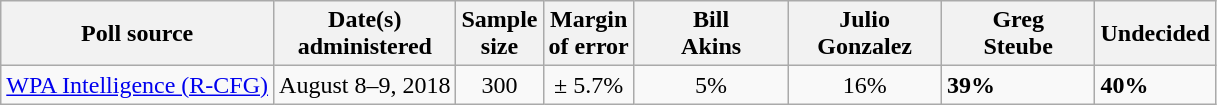<table class="wikitable">
<tr>
<th>Poll source</th>
<th>Date(s)<br>administered</th>
<th>Sample<br>size</th>
<th>Margin<br>of error</th>
<th style="width:95px;">Bill<br>Akins</th>
<th style="width:95px;">Julio<br>Gonzalez</th>
<th style="width:95px;">Greg<br>Steube</th>
<th>Undecided</th>
</tr>
<tr>
<td><a href='#'>WPA Intelligence (R-CFG)</a></td>
<td align=center>August 8–9, 2018</td>
<td align=center>300</td>
<td align=center>± 5.7%</td>
<td align=center>5%</td>
<td align=center>16%</td>
<td><strong>39%</strong></td>
<td><strong>40%</strong></td>
</tr>
</table>
